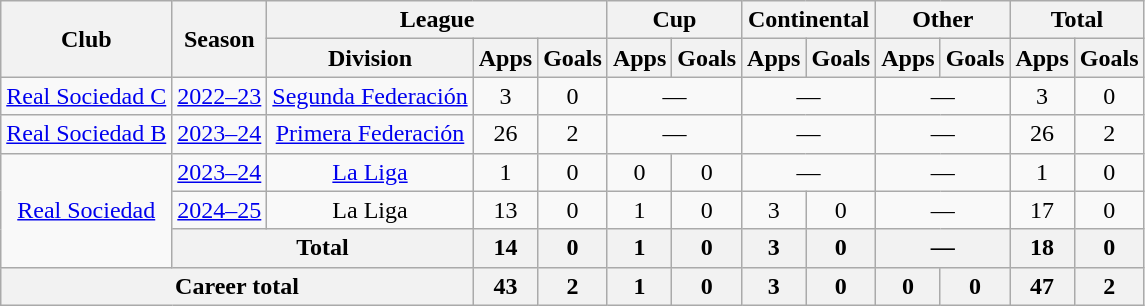<table class="wikitable" style="text-align:center">
<tr>
<th rowspan="2">Club</th>
<th rowspan="2">Season</th>
<th colspan="3">League</th>
<th colspan="2">Cup</th>
<th colspan="2">Continental</th>
<th colspan="2">Other</th>
<th colspan="2">Total</th>
</tr>
<tr>
<th>Division</th>
<th>Apps</th>
<th>Goals</th>
<th>Apps</th>
<th>Goals</th>
<th>Apps</th>
<th>Goals</th>
<th>Apps</th>
<th>Goals</th>
<th>Apps</th>
<th>Goals</th>
</tr>
<tr>
<td><a href='#'>Real Sociedad C</a></td>
<td><a href='#'>2022–23</a></td>
<td><a href='#'>Segunda Federación</a></td>
<td>3</td>
<td>0</td>
<td colspan="2">—</td>
<td colspan="2">—</td>
<td colspan="2">—</td>
<td>3</td>
<td>0</td>
</tr>
<tr>
<td><a href='#'>Real Sociedad B</a></td>
<td><a href='#'>2023–24</a></td>
<td><a href='#'>Primera Federación</a></td>
<td>26</td>
<td>2</td>
<td colspan="2">—</td>
<td colspan="2">—</td>
<td colspan="2">—</td>
<td>26</td>
<td>2</td>
</tr>
<tr>
<td rowspan="3"><a href='#'>Real Sociedad</a></td>
<td><a href='#'>2023–24</a></td>
<td><a href='#'>La Liga</a></td>
<td>1</td>
<td>0</td>
<td>0</td>
<td>0</td>
<td colspan="2">—</td>
<td colspan="2">—</td>
<td>1</td>
<td>0</td>
</tr>
<tr>
<td><a href='#'>2024–25</a></td>
<td>La Liga</td>
<td>13</td>
<td>0</td>
<td>1</td>
<td>0</td>
<td>3</td>
<td>0</td>
<td colspan="2">—</td>
<td>17</td>
<td>0</td>
</tr>
<tr>
<th colspan="2">Total</th>
<th>14</th>
<th>0</th>
<th>1</th>
<th>0</th>
<th>3</th>
<th>0</th>
<th colspan="2">—</th>
<th>18</th>
<th>0</th>
</tr>
<tr>
<th colspan="3">Career total</th>
<th>43</th>
<th>2</th>
<th>1</th>
<th>0</th>
<th>3</th>
<th>0</th>
<th>0</th>
<th>0</th>
<th>47</th>
<th>2</th>
</tr>
</table>
